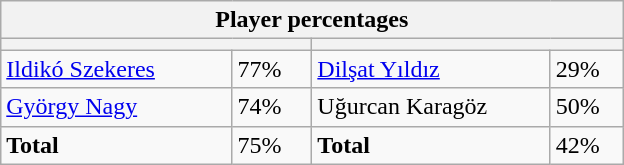<table class="wikitable">
<tr>
<th colspan=4 width=400>Player percentages</th>
</tr>
<tr>
<th colspan=2 width=200 style="white-space:nowrap;"></th>
<th colspan=2 width=200 style="white-space:nowrap;"></th>
</tr>
<tr>
<td><a href='#'>Ildikó Szekeres</a></td>
<td>77%</td>
<td><a href='#'>Dilşat Yıldız</a></td>
<td>29%</td>
</tr>
<tr>
<td><a href='#'>György Nagy</a></td>
<td>74%</td>
<td>Uğurcan Karagöz</td>
<td>50%</td>
</tr>
<tr>
<td><strong>Total</strong></td>
<td>75%</td>
<td><strong>Total</strong></td>
<td>42%</td>
</tr>
</table>
